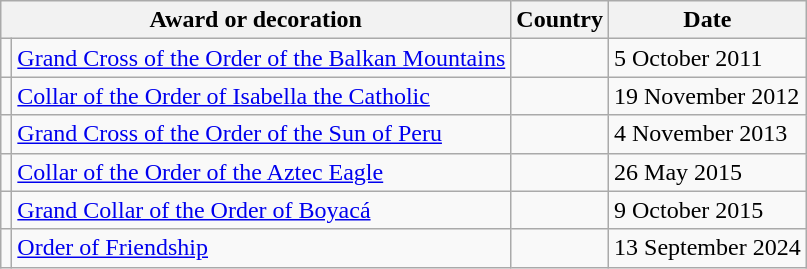<table class="wikitable" style="text-align:left;">
<tr>
<th colspan=2>Award or decoration</th>
<th>Country</th>
<th>Date</th>
</tr>
<tr>
<td></td>
<td><a href='#'>Grand Cross of the Order of the Balkan Mountains</a></td>
<td></td>
<td>5 October 2011</td>
</tr>
<tr>
<td></td>
<td><a href='#'>Collar of the Order of Isabella the Catholic</a></td>
<td></td>
<td>19 November 2012</td>
</tr>
<tr>
<td></td>
<td><a href='#'>Grand Cross of the Order of the Sun of Peru</a></td>
<td></td>
<td>4 November 2013</td>
</tr>
<tr>
<td></td>
<td><a href='#'>Collar of the Order of the Aztec Eagle</a></td>
<td></td>
<td>26 May 2015</td>
</tr>
<tr>
<td></td>
<td><a href='#'>Grand Collar of the Order of Boyacá</a></td>
<td></td>
<td>9 October 2015</td>
</tr>
<tr>
<td></td>
<td><a href='#'>Order of Friendship</a></td>
<td></td>
<td>13 September 2024</td>
</tr>
</table>
